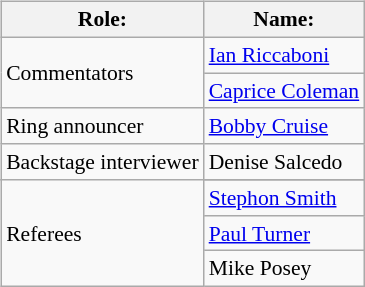<table class=wikitable style="font-size:90%; margin: 0.5em 0 0.5em 1em; float: right; clear: right;">
<tr>
<th>Role:</th>
<th>Name:</th>
</tr>
<tr>
<td rowspan=2>Commentators</td>
<td><a href='#'>Ian Riccaboni</a></td>
</tr>
<tr>
<td><a href='#'>Caprice Coleman</a></td>
</tr>
<tr>
<td>Ring announcer</td>
<td><a href='#'>Bobby Cruise</a></td>
</tr>
<tr>
<td>Backstage interviewer</td>
<td>Denise Salcedo</td>
</tr>
<tr>
<td rowspan=4>Referees</td>
</tr>
<tr>
<td><a href='#'>Stephon Smith</a></td>
</tr>
<tr>
<td><a href='#'>Paul Turner</a></td>
</tr>
<tr>
<td>Mike Posey</td>
</tr>
</table>
